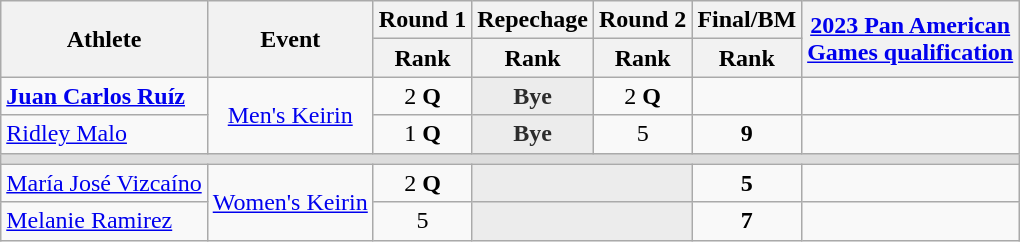<table class="wikitable">
<tr>
<th rowspan="2">Athlete</th>
<th rowspan="2">Event</th>
<th>Round 1</th>
<th>Repechage</th>
<th>Round 2</th>
<th>Final/BM</th>
<th rowspan="2"><a href='#'>2023 Pan American <br> Games qualification</a></th>
</tr>
<tr>
<th>Rank</th>
<th>Rank</th>
<th>Rank</th>
<th>Rank</th>
</tr>
<tr align="center">
<td style="white-space: nowrap;" align="left"><a href='#'><strong>Juan Carlos Ruíz</strong></a></td>
<td rowspan="2"><a href='#'>Men's Keirin</a></td>
<td style="white-space: nowrap;">2 <strong>Q</strong></td>
<td data-sort-value="" style="background: #ececec; color: #2C2C2C; vertical-align: middle; text-align: center; " class="table-na"><strong>Bye</strong></td>
<td style="white-space: nowrap;">2 <strong>Q</strong></td>
<td></td>
<td></td>
</tr>
<tr align="center">
<td align="left"><a href='#'>Ridley Malo</a></td>
<td style="white-space: nowrap;">1 <strong>Q</strong></td>
<td data-sort-value="" style="background: #ececec; color: #2C2C2C; vertical-align: middle; text-align: center; " class="table-na"><strong>Bye</strong></td>
<td>5</td>
<td><strong>9</strong></td>
<td></td>
</tr>
<tr bgcolor="#ddd">
<td colspan="7"></td>
</tr>
<tr align="center">
<td><a href='#'>María José Vizcaíno</a></td>
<td rowspan="2"><a href='#'>Women's Keirin</a></td>
<td>2 <strong>Q</strong></td>
<td colspan="2" style="background: #ECECEC; vertical-align: middle; text-align: center; " class="table-cast"></td>
<td><strong>5</strong></td>
<td></td>
</tr>
<tr align="center">
<td align="left"><a href='#'>Melanie Ramirez</a></td>
<td>5</td>
<td colspan="2" style="background: #ECECEC; vertical-align: middle; text-align: center; " class="table-cast"></td>
<td><strong>7</strong></td>
<td></td>
</tr>
</table>
